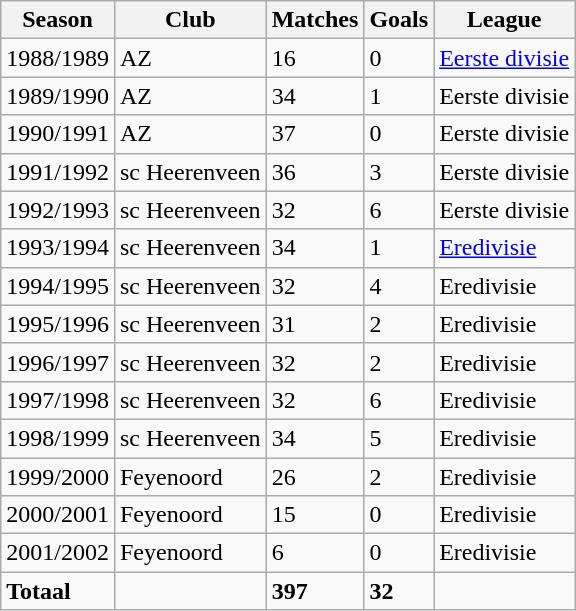<table class="wikitable">
<tr>
<th>Season</th>
<th>Club</th>
<th>Matches</th>
<th>Goals</th>
<th>League</th>
</tr>
<tr>
<td>1988/1989</td>
<td>AZ</td>
<td>16</td>
<td>0</td>
<td><a href='#'>Eerste divisie</a></td>
</tr>
<tr>
<td>1989/1990</td>
<td>AZ</td>
<td>34</td>
<td>1</td>
<td>Eerste divisie</td>
</tr>
<tr>
<td>1990/1991</td>
<td>AZ</td>
<td>37</td>
<td>0</td>
<td>Eerste divisie</td>
</tr>
<tr>
<td>1991/1992</td>
<td>sc Heerenveen</td>
<td>36</td>
<td>3</td>
<td>Eerste divisie</td>
</tr>
<tr>
<td>1992/1993</td>
<td>sc Heerenveen</td>
<td>32</td>
<td>6</td>
<td>Eerste divisie</td>
</tr>
<tr>
<td>1993/1994</td>
<td>sc Heerenveen</td>
<td>34</td>
<td>1</td>
<td><a href='#'>Eredivisie</a></td>
</tr>
<tr>
<td>1994/1995</td>
<td>sc Heerenveen</td>
<td>32</td>
<td>4</td>
<td>Eredivisie</td>
</tr>
<tr>
<td>1995/1996</td>
<td>sc Heerenveen</td>
<td>31</td>
<td>2</td>
<td>Eredivisie</td>
</tr>
<tr>
<td>1996/1997</td>
<td>sc Heerenveen</td>
<td>32</td>
<td>2</td>
<td>Eredivisie</td>
</tr>
<tr>
<td>1997/1998</td>
<td>sc Heerenveen</td>
<td>32</td>
<td>6</td>
<td>Eredivisie</td>
</tr>
<tr>
<td>1998/1999</td>
<td>sc Heerenveen</td>
<td>34</td>
<td>5</td>
<td>Eredivisie</td>
</tr>
<tr>
<td>1999/2000</td>
<td>Feyenoord</td>
<td>26</td>
<td>2</td>
<td>Eredivisie</td>
</tr>
<tr>
<td>2000/2001</td>
<td>Feyenoord</td>
<td>15</td>
<td>0</td>
<td>Eredivisie</td>
</tr>
<tr>
<td>2001/2002</td>
<td>Feyenoord</td>
<td>6</td>
<td>0</td>
<td>Eredivisie</td>
</tr>
<tr>
<td><strong>Totaal</strong></td>
<td></td>
<td><strong>397</strong></td>
<td><strong>32</strong></td>
<td></td>
</tr>
</table>
